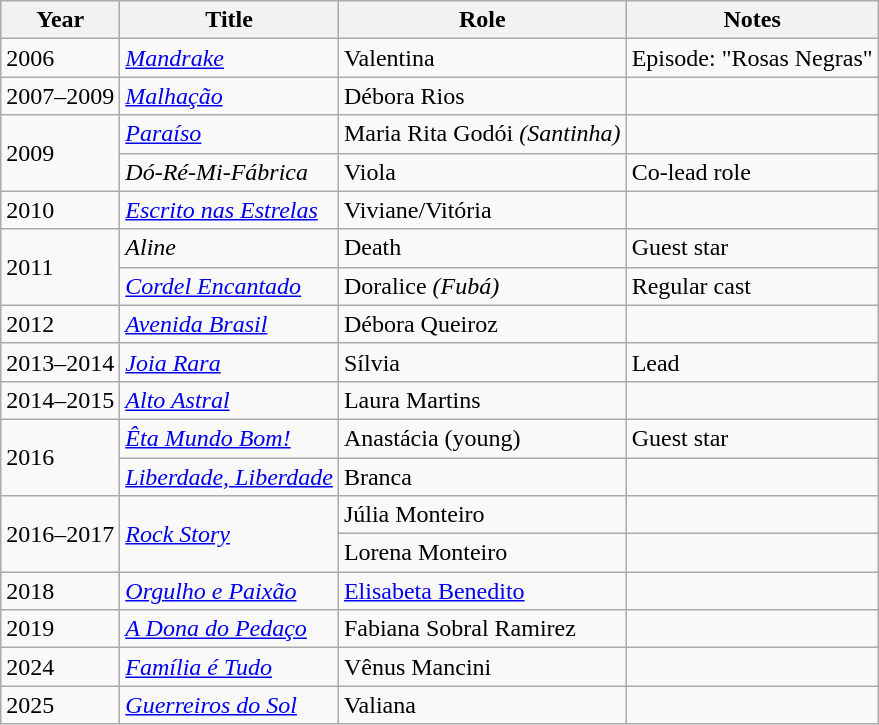<table class="wikitable">
<tr>
<th>Year</th>
<th>Title</th>
<th>Role</th>
<th>Notes</th>
</tr>
<tr>
<td>2006</td>
<td><em><a href='#'>Mandrake</a></em></td>
<td>Valentina</td>
<td>Episode: "Rosas Negras"</td>
</tr>
<tr>
<td>2007–2009</td>
<td><em><a href='#'>Malhação</a></em></td>
<td>Débora Rios</td>
<td></td>
</tr>
<tr>
<td rowspan="2">2009</td>
<td><em><a href='#'>Paraíso</a></em></td>
<td>Maria Rita Godói <em>(Santinha)</em></td>
<td></td>
</tr>
<tr>
<td><em>Dó-Ré-Mi-Fábrica</em></td>
<td>Viola </td>
<td>Co-lead role </td>
</tr>
<tr>
<td>2010</td>
<td><em><a href='#'>Escrito nas Estrelas</a></em></td>
<td>Viviane/Vitória</td>
<td></td>
</tr>
<tr>
<td rowspan="2">2011</td>
<td><em>Aline</em></td>
<td>Death</td>
<td>Guest star</td>
</tr>
<tr>
<td><em><a href='#'>Cordel Encantado</a></em></td>
<td>Doralice <em>(Fubá)</em></td>
<td>Regular cast</td>
</tr>
<tr>
<td>2012</td>
<td><em><a href='#'>Avenida Brasil</a></em></td>
<td>Débora Queiroz</td>
<td></td>
</tr>
<tr>
<td>2013–2014</td>
<td><em><a href='#'>Joia Rara</a></em></td>
<td>Sílvia</td>
<td>Lead</td>
</tr>
<tr>
<td>2014–2015</td>
<td><em><a href='#'>Alto Astral</a></em></td>
<td>Laura Martins</td>
<td></td>
</tr>
<tr>
<td rowspan="2">2016</td>
<td><em><a href='#'>Êta Mundo Bom!</a></em></td>
<td>Anastácia (young)</td>
<td>Guest star</td>
</tr>
<tr>
<td><em><a href='#'>Liberdade, Liberdade</a></em></td>
<td>Branca</td>
<td></td>
</tr>
<tr>
<td rowspan=2>2016–2017</td>
<td rowspan=2><em><a href='#'>Rock Story</a></em></td>
<td>Júlia Monteiro</td>
<td></td>
</tr>
<tr>
<td>Lorena Monteiro</td>
<td></td>
</tr>
<tr>
<td>2018</td>
<td><em><a href='#'>Orgulho e Paixão</a></em></td>
<td><a href='#'>Elisabeta Benedito</a></td>
<td></td>
</tr>
<tr>
<td>2019</td>
<td><em><a href='#'>A Dona do Pedaço</a></em></td>
<td>Fabiana Sobral Ramirez</td>
<td></td>
</tr>
<tr>
<td>2024</td>
<td><em><a href='#'>Família é Tudo</a></em></td>
<td>Vênus Mancini</td>
<td></td>
</tr>
<tr>
<td>2025</td>
<td><em><a href='#'>Guerreiros do Sol</a></em></td>
<td>Valiana</td>
<td></td>
</tr>
</table>
